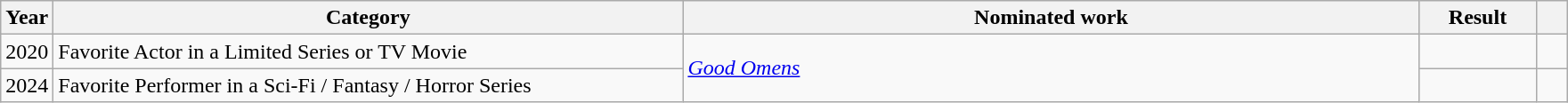<table class="wikitable">
<tr>
<th scope="col" style="width:1em;">Year</th>
<th scope="col" style="width:29em;">Category</th>
<th scope="col" style="width:34em;">Nominated work</th>
<th scope="col" style="width:5em;">Result</th>
<th scope="col" style="width:1em;"></th>
</tr>
<tr>
<td>2020</td>
<td>Favorite Actor in a Limited Series or TV Movie</td>
<td rowspan="2"><em><a href='#'>Good Omens</a></em></td>
<td></td>
<td></td>
</tr>
<tr>
<td>2024</td>
<td>Favorite Performer in a Sci-Fi / Fantasy / Horror Series</td>
<td></td>
<td></td>
</tr>
</table>
